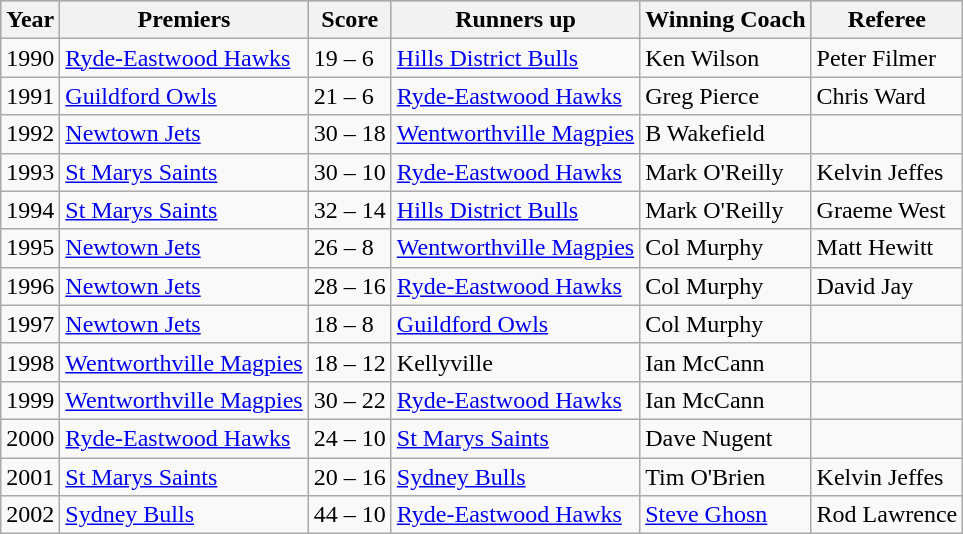<table class="wikitable">
<tr style="background:#bdb76b;">
<th>Year</th>
<th>Premiers</th>
<th>Score</th>
<th>Runners up</th>
<th>Winning Coach</th>
<th>Referee</th>
</tr>
<tr>
<td>1990</td>
<td> <a href='#'>Ryde-Eastwood Hawks</a></td>
<td>19 – 6</td>
<td> <a href='#'>Hills District Bulls</a></td>
<td>Ken Wilson</td>
<td>Peter Filmer</td>
</tr>
<tr>
<td>1991</td>
<td> <a href='#'>Guildford Owls</a></td>
<td>21 – 6</td>
<td> <a href='#'>Ryde-Eastwood Hawks</a></td>
<td>Greg Pierce</td>
<td>Chris Ward</td>
</tr>
<tr>
<td>1992</td>
<td> <a href='#'>Newtown Jets</a></td>
<td>30 – 18</td>
<td> <a href='#'>Wentworthville Magpies</a></td>
<td>B Wakefield</td>
<td></td>
</tr>
<tr>
<td>1993</td>
<td> <a href='#'>St Marys Saints</a></td>
<td>30 – 10</td>
<td> <a href='#'>Ryde-Eastwood Hawks</a></td>
<td>Mark O'Reilly</td>
<td>Kelvin Jeffes</td>
</tr>
<tr>
<td>1994</td>
<td> <a href='#'>St Marys Saints</a></td>
<td>32 – 14</td>
<td> <a href='#'>Hills District Bulls</a></td>
<td>Mark O'Reilly</td>
<td>Graeme West</td>
</tr>
<tr>
<td>1995</td>
<td> <a href='#'>Newtown Jets</a></td>
<td>26 – 8</td>
<td> <a href='#'>Wentworthville Magpies</a></td>
<td>Col Murphy</td>
<td>Matt Hewitt</td>
</tr>
<tr>
<td>1996</td>
<td> <a href='#'>Newtown Jets</a></td>
<td>28 – 16</td>
<td> <a href='#'>Ryde-Eastwood Hawks</a></td>
<td>Col Murphy</td>
<td>David Jay</td>
</tr>
<tr>
<td>1997</td>
<td> <a href='#'>Newtown Jets</a></td>
<td>18 – 8</td>
<td> <a href='#'>Guildford Owls</a></td>
<td>Col Murphy</td>
<td></td>
</tr>
<tr>
<td>1998</td>
<td> <a href='#'>Wentworthville Magpies</a></td>
<td>18 – 12</td>
<td> Kellyville</td>
<td>Ian McCann</td>
<td></td>
</tr>
<tr>
<td>1999</td>
<td> <a href='#'>Wentworthville Magpies</a></td>
<td>30 – 22</td>
<td> <a href='#'>Ryde-Eastwood Hawks</a></td>
<td>Ian McCann</td>
<td></td>
</tr>
<tr>
<td>2000</td>
<td> <a href='#'>Ryde-Eastwood Hawks</a></td>
<td>24 – 10</td>
<td> <a href='#'>St Marys Saints</a></td>
<td>Dave Nugent</td>
<td></td>
</tr>
<tr>
<td>2001</td>
<td> <a href='#'>St Marys Saints</a></td>
<td>20 – 16</td>
<td> <a href='#'>Sydney Bulls</a></td>
<td>Tim O'Brien</td>
<td>Kelvin Jeffes</td>
</tr>
<tr>
<td>2002</td>
<td> <a href='#'>Sydney Bulls</a></td>
<td>44 – 10</td>
<td> <a href='#'>Ryde-Eastwood Hawks</a></td>
<td><a href='#'>Steve Ghosn</a></td>
<td>Rod Lawrence</td>
</tr>
</table>
